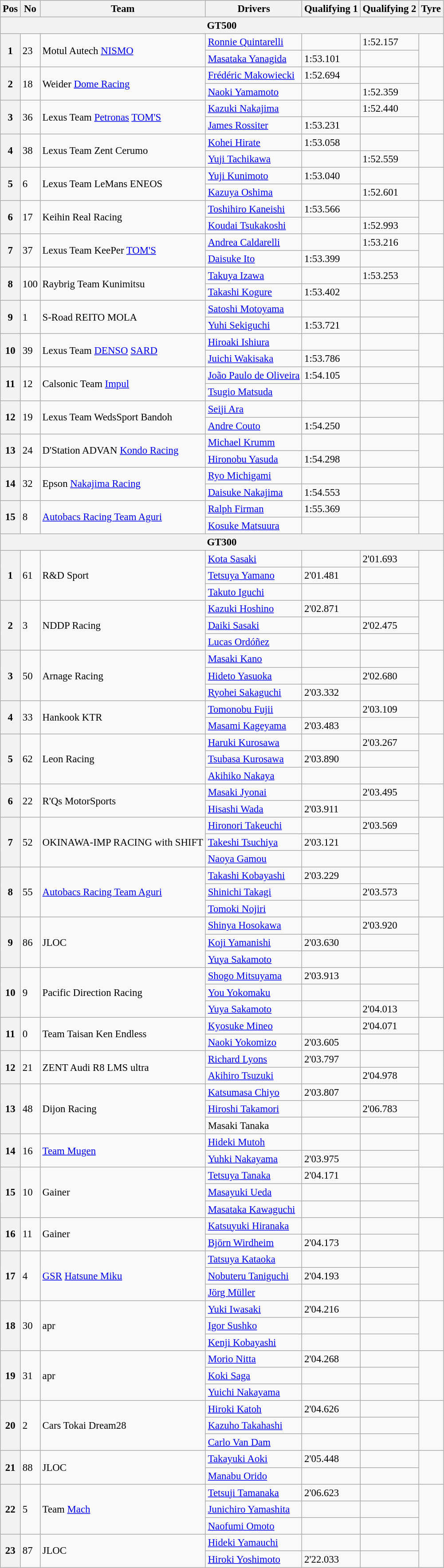<table class="wikitable" style="font-size: 95%;">
<tr>
<th>Pos</th>
<th>No</th>
<th>Team</th>
<th>Drivers</th>
<th>Qualifying 1</th>
<th>Qualifying 2</th>
<th>Tyre</th>
</tr>
<tr>
<th colspan=7><strong>GT500</strong></th>
</tr>
<tr>
<th rowspan="2">1</th>
<td rowspan="2">23</td>
<td rowspan="2">Motul Autech <a href='#'>NISMO</a></td>
<td> <a href='#'>Ronnie Quintarelli</a></td>
<td></td>
<td>1:52.157</td>
<td rowspan="2"></td>
</tr>
<tr>
<td> <a href='#'>Masataka Yanagida</a></td>
<td>1:53.101</td>
<td></td>
</tr>
<tr>
<th rowspan="2">2</th>
<td rowspan="2">18</td>
<td rowspan="2">Weider <a href='#'>Dome Racing</a></td>
<td> <a href='#'>Frédéric Makowiecki</a></td>
<td>1:52.694</td>
<td></td>
<td rowspan="2"></td>
</tr>
<tr>
<td> <a href='#'>Naoki Yamamoto</a></td>
<td></td>
<td>1:52.359</td>
</tr>
<tr>
<th rowspan="2">3</th>
<td rowspan="2">36</td>
<td rowspan="2">Lexus Team <a href='#'>Petronas</a> <a href='#'>TOM'S</a></td>
<td> <a href='#'>Kazuki Nakajima</a></td>
<td></td>
<td>1:52.440</td>
<td rowspan="2"></td>
</tr>
<tr>
<td> <a href='#'>James Rossiter</a></td>
<td>1:53.231</td>
<td></td>
</tr>
<tr>
<th rowspan="2">4</th>
<td rowspan="2">38</td>
<td rowspan="2">Lexus Team Zent Cerumo</td>
<td> <a href='#'>Kohei Hirate</a></td>
<td>1:53.058</td>
<td></td>
<td rowspan="2"></td>
</tr>
<tr>
<td> <a href='#'>Yuji Tachikawa</a></td>
<td></td>
<td>1:52.559</td>
</tr>
<tr>
<th rowspan="2">5</th>
<td rowspan="2">6</td>
<td rowspan="2">Lexus Team LeMans ENEOS</td>
<td> <a href='#'>Yuji Kunimoto</a></td>
<td>1:53.040</td>
<td></td>
<td rowspan="2"></td>
</tr>
<tr>
<td> <a href='#'>Kazuya Oshima</a></td>
<td></td>
<td>1:52.601</td>
</tr>
<tr>
<th rowspan="2">6</th>
<td rowspan="2">17</td>
<td rowspan="2">Keihin Real Racing</td>
<td> <a href='#'>Toshihiro Kaneishi</a></td>
<td>1:53.566</td>
<td></td>
<td rowspan="2"></td>
</tr>
<tr>
<td> <a href='#'>Koudai Tsukakoshi</a></td>
<td></td>
<td>1:52.993</td>
</tr>
<tr>
<th rowspan="2">7</th>
<td rowspan="2">37</td>
<td rowspan="2">Lexus Team KeePer <a href='#'>TOM'S</a></td>
<td> <a href='#'>Andrea Caldarelli</a></td>
<td></td>
<td>1:53.216</td>
<td rowspan="2"></td>
</tr>
<tr>
<td> <a href='#'>Daisuke Ito</a></td>
<td>1:53.399</td>
<td></td>
</tr>
<tr>
<th rowspan="2">8</th>
<td rowspan="2">100</td>
<td rowspan="2">Raybrig Team Kunimitsu</td>
<td> <a href='#'>Takuya Izawa</a></td>
<td></td>
<td>1:53.253</td>
<td rowspan="2"></td>
</tr>
<tr>
<td> <a href='#'>Takashi Kogure</a></td>
<td>1:53.402</td>
<td></td>
</tr>
<tr>
<th rowspan="2">9</th>
<td rowspan="2">1</td>
<td rowspan="2">S-Road REITO MOLA</td>
<td> <a href='#'>Satoshi Motoyama</a></td>
<td></td>
<td></td>
<td rowspan="2"></td>
</tr>
<tr>
<td> <a href='#'>Yuhi Sekiguchi</a></td>
<td>1:53.721</td>
<td></td>
</tr>
<tr>
<th rowspan="2">10</th>
<td rowspan="2">39</td>
<td rowspan="2">Lexus Team <a href='#'>DENSO</a> <a href='#'>SARD</a></td>
<td> <a href='#'>Hiroaki Ishiura</a></td>
<td></td>
<td></td>
<td rowspan="2"></td>
</tr>
<tr>
<td> <a href='#'>Juichi Wakisaka</a></td>
<td>1:53.786</td>
<td></td>
</tr>
<tr>
<th rowspan="2">11</th>
<td rowspan="2">12</td>
<td rowspan="2">Calsonic Team <a href='#'>Impul</a></td>
<td> <a href='#'>João Paulo de Oliveira</a></td>
<td>1:54.105</td>
<td></td>
<td rowspan="2"></td>
</tr>
<tr>
<td> <a href='#'>Tsugio Matsuda</a></td>
<td></td>
<td></td>
</tr>
<tr>
<th rowspan="2">12</th>
<td rowspan="2">19</td>
<td rowspan="2">Lexus Team WedsSport Bandoh</td>
<td> <a href='#'>Seiji Ara</a></td>
<td></td>
<td></td>
<td rowspan="2"></td>
</tr>
<tr>
<td> <a href='#'>Andre Couto</a></td>
<td>1:54.250</td>
<td></td>
</tr>
<tr>
<th rowspan="2">13</th>
<td rowspan="2">24</td>
<td rowspan="2">D'Station ADVAN <a href='#'>Kondo Racing</a></td>
<td> <a href='#'>Michael Krumm</a></td>
<td></td>
<td></td>
<td rowspan="2"></td>
</tr>
<tr>
<td> <a href='#'>Hironobu Yasuda</a></td>
<td>1:54.298</td>
<td></td>
</tr>
<tr>
<th rowspan="2">14</th>
<td rowspan="2">32</td>
<td rowspan="2">Epson <a href='#'>Nakajima Racing</a></td>
<td> <a href='#'>Ryo Michigami</a></td>
<td></td>
<td></td>
<td rowspan="2"></td>
</tr>
<tr>
<td> <a href='#'>Daisuke Nakajima</a></td>
<td>1:54.553</td>
<td></td>
</tr>
<tr>
<th rowspan="2">15</th>
<td rowspan="2">8</td>
<td rowspan="2"><a href='#'>Autobacs Racing Team Aguri</a></td>
<td> <a href='#'>Ralph Firman</a></td>
<td>1:55.369</td>
<td></td>
<td rowspan="2"></td>
</tr>
<tr>
<td> <a href='#'>Kosuke Matsuura</a></td>
<td></td>
<td></td>
</tr>
<tr>
<th colspan=7><strong>GT300</strong></th>
</tr>
<tr>
<th rowspan="3">1</th>
<td rowspan="3">61</td>
<td rowspan="3">R&D Sport</td>
<td> <a href='#'>Kota Sasaki</a></td>
<td></td>
<td>2'01.693</td>
<td rowspan="3"></td>
</tr>
<tr>
<td> <a href='#'>Tetsuya Yamano</a></td>
<td>2'01.481</td>
<td></td>
</tr>
<tr>
<td> <a href='#'>Takuto Iguchi</a></td>
<td></td>
<td></td>
</tr>
<tr>
<th rowspan="3">2</th>
<td rowspan="3">3</td>
<td rowspan="3">NDDP Racing</td>
<td> <a href='#'>Kazuki Hoshino</a></td>
<td>2'02.871</td>
<td></td>
<td rowspan="3"></td>
</tr>
<tr>
<td> <a href='#'>Daiki Sasaki</a></td>
<td></td>
<td>2'02.475</td>
</tr>
<tr>
<td> <a href='#'>Lucas Ordóñez</a></td>
<td></td>
<td></td>
</tr>
<tr>
<th rowspan="3">3</th>
<td rowspan="3">50</td>
<td rowspan="3">Arnage Racing</td>
<td> <a href='#'>Masaki Kano</a></td>
<td></td>
<td></td>
<td rowspan="3"></td>
</tr>
<tr>
<td> <a href='#'>Hideto Yasuoka</a></td>
<td></td>
<td>2'02.680</td>
</tr>
<tr>
<td> <a href='#'>Ryohei Sakaguchi</a></td>
<td>2'03.332</td>
<td></td>
</tr>
<tr>
<th rowspan="2">4</th>
<td rowspan="2">33</td>
<td rowspan="2">Hankook KTR</td>
<td> <a href='#'>Tomonobu Fujii</a></td>
<td></td>
<td>2'03.109</td>
<td rowspan="2"></td>
</tr>
<tr>
<td> <a href='#'>Masami Kageyama</a></td>
<td>2'03.483</td>
<td></td>
</tr>
<tr>
<th rowspan="3">5</th>
<td rowspan="3">62</td>
<td rowspan="3">Leon Racing</td>
<td> <a href='#'>Haruki Kurosawa</a></td>
<td></td>
<td>2'03.267</td>
<td rowspan="3"></td>
</tr>
<tr>
<td> <a href='#'>Tsubasa Kurosawa</a></td>
<td>2'03.890</td>
<td></td>
</tr>
<tr>
<td> <a href='#'>Akihiko Nakaya</a></td>
<td></td>
<td></td>
</tr>
<tr>
<th rowspan="2">6</th>
<td rowspan="2">22</td>
<td rowspan="2">R'Qs MotorSports</td>
<td> <a href='#'>Masaki Jyonai</a></td>
<td></td>
<td>2'03.495</td>
<td rowspan="2"></td>
</tr>
<tr>
<td> <a href='#'>Hisashi Wada</a></td>
<td>2'03.911</td>
<td></td>
</tr>
<tr>
<th rowspan="3">7</th>
<td rowspan="3">52</td>
<td rowspan="3">OKINAWA-IMP RACING with SHIFT</td>
<td> <a href='#'>Hironori Takeuchi</a></td>
<td></td>
<td>2'03.569</td>
<td rowspan="3"></td>
</tr>
<tr>
<td> <a href='#'>Takeshi Tsuchiya</a></td>
<td>2'03.121</td>
<td></td>
</tr>
<tr>
<td> <a href='#'>Naoya Gamou</a></td>
<td></td>
<td></td>
</tr>
<tr>
<th rowspan="3">8</th>
<td rowspan="3">55</td>
<td rowspan="3"><a href='#'>Autobacs Racing Team Aguri</a></td>
<td> <a href='#'>Takashi Kobayashi</a></td>
<td>2'03.229</td>
<td></td>
<td rowspan="3"></td>
</tr>
<tr>
<td> <a href='#'>Shinichi Takagi</a></td>
<td></td>
<td>2'03.573</td>
</tr>
<tr>
<td> <a href='#'>Tomoki Nojiri</a></td>
<td></td>
<td></td>
</tr>
<tr>
<th rowspan="3">9</th>
<td rowspan="3">86</td>
<td rowspan="3">JLOC</td>
<td> <a href='#'>Shinya Hosokawa</a></td>
<td></td>
<td>2'03.920</td>
<td rowspan="3"></td>
</tr>
<tr>
<td> <a href='#'>Koji Yamanishi</a></td>
<td>2'03.630</td>
<td></td>
</tr>
<tr>
<td> <a href='#'>Yuya Sakamoto</a></td>
<td></td>
<td></td>
</tr>
<tr>
<th rowspan="3">10</th>
<td rowspan="3">9</td>
<td rowspan="3">Pacific Direction Racing</td>
<td> <a href='#'>Shogo Mitsuyama</a></td>
<td>2'03.913</td>
<td></td>
<td rowspan="3"></td>
</tr>
<tr>
<td> <a href='#'>You Yokomaku</a></td>
<td></td>
<td></td>
</tr>
<tr>
<td> <a href='#'>Yuya Sakamoto</a></td>
<td></td>
<td>2'04.013</td>
</tr>
<tr>
<th rowspan="2">11</th>
<td rowspan="2">0</td>
<td rowspan="2">Team Taisan Ken Endless</td>
<td> <a href='#'>Kyosuke Mineo</a></td>
<td></td>
<td>2'04.071</td>
<td rowspan="2"></td>
</tr>
<tr>
<td> <a href='#'>Naoki Yokomizo</a></td>
<td>2'03.605</td>
<td></td>
</tr>
<tr>
<th rowspan="2">12</th>
<td rowspan="2">21</td>
<td rowspan="2">ZENT Audi R8 LMS ultra</td>
<td> <a href='#'>Richard Lyons</a></td>
<td>2'03.797</td>
<td></td>
<td rowspan="2"></td>
</tr>
<tr>
<td> <a href='#'>Akihiro Tsuzuki</a></td>
<td></td>
<td>2'04.978</td>
</tr>
<tr>
<th rowspan="3">13</th>
<td rowspan="3">48</td>
<td rowspan="3">Dijon Racing</td>
<td> <a href='#'>Katsumasa Chiyo</a></td>
<td>2'03.807</td>
<td></td>
<td rowspan="3"></td>
</tr>
<tr>
<td> <a href='#'>Hiroshi Takamori</a></td>
<td></td>
<td>2'06.783</td>
</tr>
<tr>
<td> Masaki Tanaka</td>
<td></td>
<td></td>
</tr>
<tr>
<th rowspan="2">14</th>
<td rowspan="2">16</td>
<td rowspan="2"><a href='#'>Team Mugen</a></td>
<td> <a href='#'>Hideki Mutoh</a></td>
<td></td>
<td></td>
<td rowspan="2"></td>
</tr>
<tr>
<td> <a href='#'>Yuhki Nakayama</a></td>
<td>2'03.975</td>
<td></td>
</tr>
<tr>
<th rowspan="3">15</th>
<td rowspan="3">10</td>
<td rowspan="3">Gainer</td>
<td> <a href='#'>Tetsuya Tanaka</a></td>
<td>2'04.171</td>
<td></td>
<td rowspan="3"></td>
</tr>
<tr>
<td> <a href='#'>Masayuki Ueda</a></td>
<td></td>
<td></td>
</tr>
<tr>
<td> <a href='#'>Masataka Kawaguchi</a></td>
<td></td>
<td></td>
</tr>
<tr>
<th rowspan="2">16</th>
<td rowspan="2">11</td>
<td rowspan="2">Gainer</td>
<td> <a href='#'>Katsuyuki Hiranaka</a></td>
<td></td>
<td></td>
<td rowspan="2"></td>
</tr>
<tr>
<td> <a href='#'>Björn Wirdheim</a></td>
<td>2'04.173</td>
<td></td>
</tr>
<tr>
<th rowspan="3">17</th>
<td rowspan="3">4</td>
<td rowspan="3"><a href='#'>GSR</a> <a href='#'>Hatsune Miku</a></td>
<td> <a href='#'>Tatsuya Kataoka</a></td>
<td></td>
<td></td>
<td rowspan="3"></td>
</tr>
<tr>
<td> <a href='#'>Nobuteru Taniguchi</a></td>
<td>2'04.193</td>
<td></td>
</tr>
<tr>
<td> <a href='#'>Jörg Müller</a></td>
<td></td>
<td></td>
</tr>
<tr>
<th rowspan="3">18</th>
<td rowspan="3">30</td>
<td rowspan="3">apr</td>
<td> <a href='#'>Yuki Iwasaki</a></td>
<td>2'04.216</td>
<td></td>
<td rowspan="3"></td>
</tr>
<tr>
<td> <a href='#'>Igor Sushko</a></td>
<td></td>
<td></td>
</tr>
<tr>
<td> <a href='#'>Kenji Kobayashi</a></td>
<td></td>
<td></td>
</tr>
<tr>
<th rowspan="3">19</th>
<td rowspan="3">31</td>
<td rowspan="3">apr</td>
<td> <a href='#'>Morio Nitta</a></td>
<td>2'04.268</td>
<td></td>
<td rowspan="3"></td>
</tr>
<tr>
<td> <a href='#'>Koki Saga</a></td>
<td></td>
<td></td>
</tr>
<tr>
<td> <a href='#'>Yuichi Nakayama</a></td>
<td></td>
<td></td>
</tr>
<tr>
<th rowspan="3">20</th>
<td rowspan="3">2</td>
<td rowspan="3">Cars Tokai Dream28</td>
<td> <a href='#'>Hiroki Katoh</a></td>
<td>2'04.626</td>
<td></td>
<td rowspan="3"></td>
</tr>
<tr>
<td> <a href='#'>Kazuho Takahashi</a></td>
<td></td>
<td></td>
</tr>
<tr>
<td> <a href='#'>Carlo Van Dam</a></td>
<td></td>
<td></td>
</tr>
<tr>
<th rowspan="2">21</th>
<td rowspan="2">88</td>
<td rowspan="2">JLOC</td>
<td> <a href='#'>Takayuki Aoki</a></td>
<td>2'05.448</td>
<td></td>
<td rowspan="2"></td>
</tr>
<tr>
<td> <a href='#'>Manabu Orido</a></td>
<td></td>
<td></td>
</tr>
<tr>
<th rowspan="3">22</th>
<td rowspan="3">5</td>
<td rowspan="3">Team <a href='#'>Mach</a></td>
<td> <a href='#'>Tetsuji Tamanaka</a></td>
<td>2'06.623</td>
<td></td>
<td rowspan="3"></td>
</tr>
<tr>
<td> <a href='#'>Junichiro Yamashita</a></td>
<td></td>
<td></td>
</tr>
<tr>
<td> <a href='#'>Naofumi Omoto</a></td>
<td></td>
<td></td>
</tr>
<tr>
<th rowspan="2">23</th>
<td rowspan="2">87</td>
<td rowspan="2">JLOC</td>
<td> <a href='#'>Hideki Yamauchi</a></td>
<td></td>
<td></td>
<td rowspan="2"></td>
</tr>
<tr>
<td> <a href='#'>Hiroki Yoshimoto</a></td>
<td>2'22.033</td>
<td></td>
</tr>
</table>
